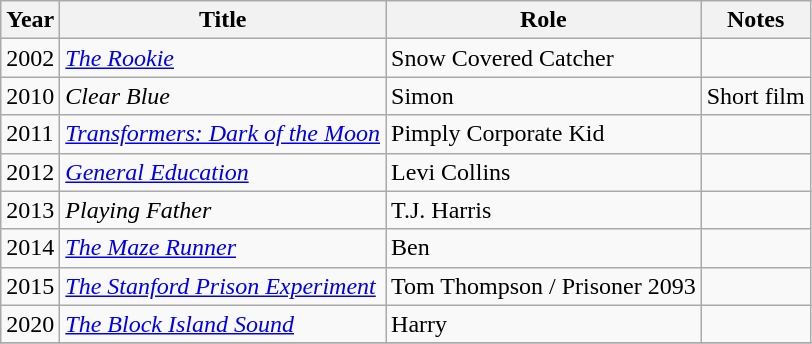<table class="wikitable sortable">
<tr>
<th>Year</th>
<th>Title</th>
<th>Role</th>
<th class="unsortable">Notes</th>
</tr>
<tr>
<td>2002</td>
<td><em><a href='#'>The Rookie</a></em></td>
<td>Snow Covered Catcher</td>
<td></td>
</tr>
<tr>
<td>2010</td>
<td><em>Clear Blue</em></td>
<td>Simon</td>
<td>Short film</td>
</tr>
<tr>
<td>2011</td>
<td><em><a href='#'>Transformers: Dark of the Moon</a></em></td>
<td>Pimply Corporate Kid</td>
<td></td>
</tr>
<tr>
<td>2012</td>
<td><em><a href='#'>General Education</a></em></td>
<td>Levi Collins</td>
<td></td>
</tr>
<tr>
<td>2013</td>
<td><em>Playing Father</em></td>
<td>T.J. Harris</td>
<td></td>
</tr>
<tr>
<td>2014</td>
<td><em><a href='#'>The Maze Runner</a></em></td>
<td>Ben</td>
<td></td>
</tr>
<tr>
<td>2015</td>
<td><em><a href='#'>The Stanford Prison Experiment</a></em></td>
<td>Tom Thompson / Prisoner 2093</td>
<td></td>
</tr>
<tr>
<td>2020</td>
<td><em><a href='#'>The Block Island Sound</a></em></td>
<td>Harry</td>
<td></td>
</tr>
<tr>
</tr>
</table>
